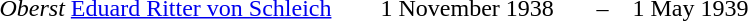<table>
<tr>
<th style="width: 250px;"></th>
<th style="width: 140px;"></th>
<th style="width: 20px;"></th>
<th style="width: 140px;"></th>
</tr>
<tr>
<td><em>Oberst</em> <a href='#'>Eduard Ritter von Schleich</a></td>
<td>1 November 1938</td>
<td>–</td>
<td>1 May 1939</td>
</tr>
</table>
